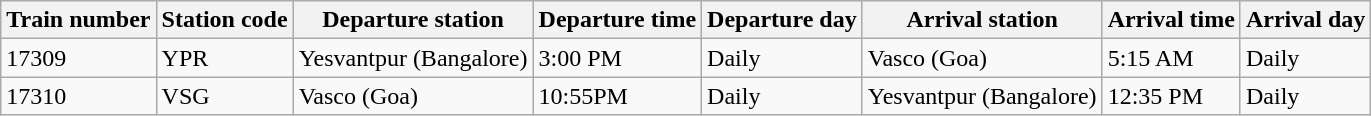<table class="wikitable">
<tr>
<th>Train number</th>
<th>Station code</th>
<th>Departure station</th>
<th>Departure time</th>
<th>Departure day</th>
<th>Arrival station</th>
<th>Arrival time</th>
<th>Arrival day</th>
</tr>
<tr>
<td>17309</td>
<td>YPR</td>
<td>Yesvantpur (Bangalore)</td>
<td>3:00 PM</td>
<td>Daily</td>
<td>Vasco (Goa)</td>
<td>5:15 AM</td>
<td>Daily</td>
</tr>
<tr>
<td>17310</td>
<td>VSG</td>
<td>Vasco (Goa)</td>
<td>10:55PM</td>
<td>Daily</td>
<td>Yesvantpur (Bangalore)</td>
<td>12:35 PM</td>
<td>Daily</td>
</tr>
</table>
